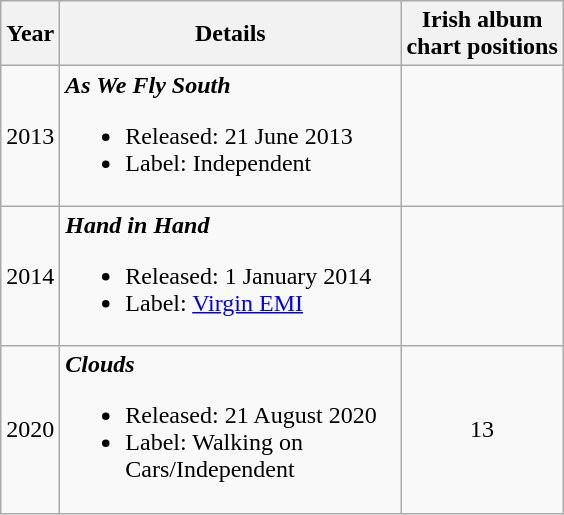<table class="wikitable">
<tr>
<th>Year</th>
<th style="width:220px;">Details</th>
<th>Irish album<br>chart positions</th>
</tr>
<tr>
<td style="text-align:center;">2013</td>
<td><strong><em>As We Fly South</em></strong><br><ul><li>Released: 21 June 2013</li><li>Label: Independent</li></ul></td>
<td></td>
</tr>
<tr>
<td style="text-align:center;">2014</td>
<td><strong><em>Hand in Hand</em></strong><br><ul><li>Released: 1 January 2014</li><li>Label: <a href='#'>Virgin EMI</a></li></ul></td>
<td></td>
</tr>
<tr>
<td style="text-align:center;">2020</td>
<td><strong><em>Clouds</em></strong><br><ul><li>Released: 21 August 2020</li><li>Label: Walking on Cars/Independent</li></ul></td>
<td style="text-align:center;">13 </td>
</tr>
</table>
